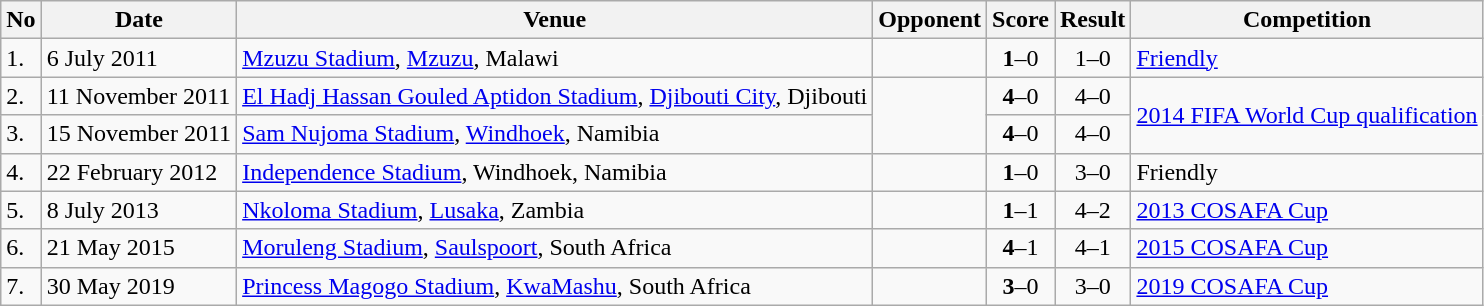<table class="wikitable" style="font-size:100%;">
<tr>
<th>No</th>
<th>Date</th>
<th>Venue</th>
<th>Opponent</th>
<th>Score</th>
<th>Result</th>
<th>Competition</th>
</tr>
<tr>
<td>1.</td>
<td>6 July 2011</td>
<td><a href='#'>Mzuzu Stadium</a>, <a href='#'>Mzuzu</a>, Malawi</td>
<td></td>
<td align=center><strong>1</strong>–0</td>
<td align=center>1–0</td>
<td><a href='#'>Friendly</a></td>
</tr>
<tr>
<td>2.</td>
<td>11 November 2011</td>
<td><a href='#'>El Hadj Hassan Gouled Aptidon Stadium</a>, <a href='#'>Djibouti City</a>, Djibouti</td>
<td rowspan="2"></td>
<td align=center><strong>4</strong>–0</td>
<td align=center>4–0</td>
<td rowspan=2><a href='#'>2014 FIFA World Cup qualification</a></td>
</tr>
<tr>
<td>3.</td>
<td>15 November 2011</td>
<td><a href='#'>Sam Nujoma Stadium</a>, <a href='#'>Windhoek</a>, Namibia</td>
<td align="center"><strong>4</strong>–0</td>
<td align=center>4–0</td>
</tr>
<tr>
<td>4.</td>
<td>22 February 2012</td>
<td><a href='#'>Independence Stadium</a>, Windhoek, Namibia</td>
<td></td>
<td align=center><strong>1</strong>–0</td>
<td align=center>3–0</td>
<td>Friendly</td>
</tr>
<tr>
<td>5.</td>
<td>8 July 2013</td>
<td><a href='#'>Nkoloma Stadium</a>, <a href='#'>Lusaka</a>, Zambia</td>
<td></td>
<td align=center><strong>1</strong>–1</td>
<td align=center>4–2</td>
<td><a href='#'>2013 COSAFA Cup</a></td>
</tr>
<tr>
<td>6.</td>
<td>21 May 2015</td>
<td><a href='#'>Moruleng Stadium</a>, <a href='#'>Saulspoort</a>, South Africa</td>
<td></td>
<td align=center><strong>4</strong>–1</td>
<td align=center>4–1</td>
<td><a href='#'>2015 COSAFA Cup</a></td>
</tr>
<tr>
<td>7.</td>
<td>30 May 2019</td>
<td><a href='#'>Princess Magogo Stadium</a>, <a href='#'>KwaMashu</a>, South Africa</td>
<td></td>
<td align=center><strong>3</strong>–0</td>
<td align=center>3–0</td>
<td><a href='#'>2019 COSAFA Cup</a></td>
</tr>
</table>
